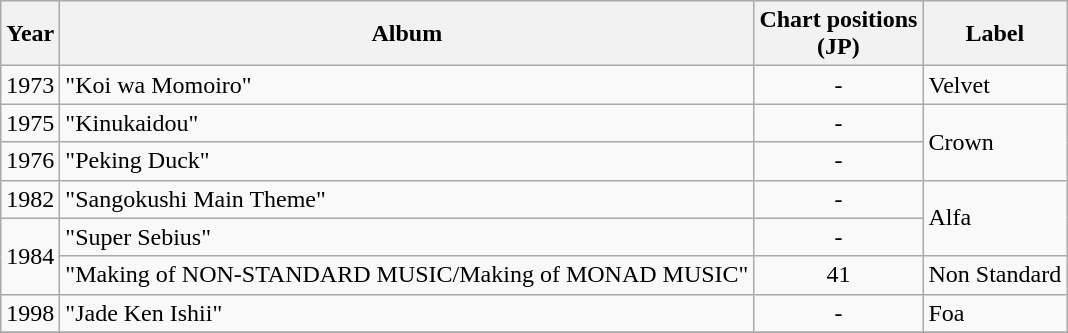<table class="wikitable">
<tr>
<th>Year</th>
<th>Album</th>
<th>Chart positions<br>(JP)</th>
<th>Label</th>
</tr>
<tr>
<td>1973</td>
<td>"Koi wa Momoiro"</td>
<td align="center">-</td>
<td rowspan="1">Velvet</td>
</tr>
<tr>
<td>1975</td>
<td>"Kinukaidou"</td>
<td align="center">-</td>
<td rowspan="2">Crown</td>
</tr>
<tr>
<td>1976</td>
<td>"Peking Duck"</td>
<td align="center">-</td>
</tr>
<tr>
<td>1982</td>
<td>"Sangokushi Main Theme"</td>
<td align="center">-</td>
<td rowspan="2">Alfa</td>
</tr>
<tr>
<td rowspan="2">1984</td>
<td>"Super Sebius"</td>
<td align="center">-</td>
</tr>
<tr>
<td>"Making of NON-STANDARD MUSIC/Making of MONAD MUSIC"</td>
<td align="center">41</td>
<td rowspan="1">Non Standard</td>
</tr>
<tr>
<td>1998</td>
<td>"Jade Ken Ishii"</td>
<td align="center">-</td>
<td>Foa</td>
</tr>
<tr>
</tr>
</table>
